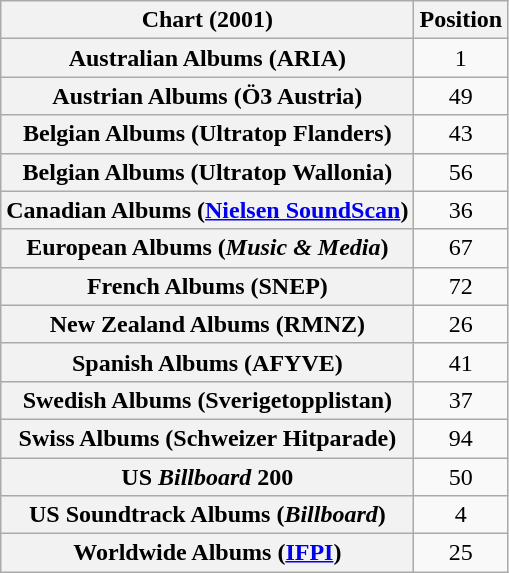<table class="wikitable plainrowheaders sortable" style="text-align:center">
<tr>
<th scope="col">Chart (2001)</th>
<th scope="col">Position</th>
</tr>
<tr>
<th scope="row">Australian Albums (ARIA)</th>
<td>1</td>
</tr>
<tr>
<th scope="row">Austrian Albums (Ö3 Austria)</th>
<td>49</td>
</tr>
<tr>
<th scope="row">Belgian Albums (Ultratop Flanders)</th>
<td>43</td>
</tr>
<tr>
<th scope="row">Belgian Albums (Ultratop Wallonia)</th>
<td>56</td>
</tr>
<tr>
<th scope="row">Canadian Albums (<a href='#'>Nielsen SoundScan</a>)</th>
<td>36</td>
</tr>
<tr>
<th scope="row">European Albums (<em>Music & Media</em>)</th>
<td>67</td>
</tr>
<tr>
<th scope="row">French Albums (SNEP)</th>
<td>72</td>
</tr>
<tr>
<th scope="row">New Zealand Albums (RMNZ)</th>
<td>26</td>
</tr>
<tr>
<th scope="row">Spanish Albums (AFYVE)</th>
<td>41</td>
</tr>
<tr>
<th scope="row">Swedish Albums (Sverigetopplistan)</th>
<td>37</td>
</tr>
<tr>
<th scope="row">Swiss Albums (Schweizer Hitparade)</th>
<td>94</td>
</tr>
<tr>
<th scope="row">US <em>Billboard</em> 200</th>
<td>50</td>
</tr>
<tr>
<th scope="row">US Soundtrack Albums (<em>Billboard</em>)</th>
<td>4</td>
</tr>
<tr>
<th scope="row">Worldwide Albums (<a href='#'>IFPI</a>)</th>
<td>25</td>
</tr>
</table>
